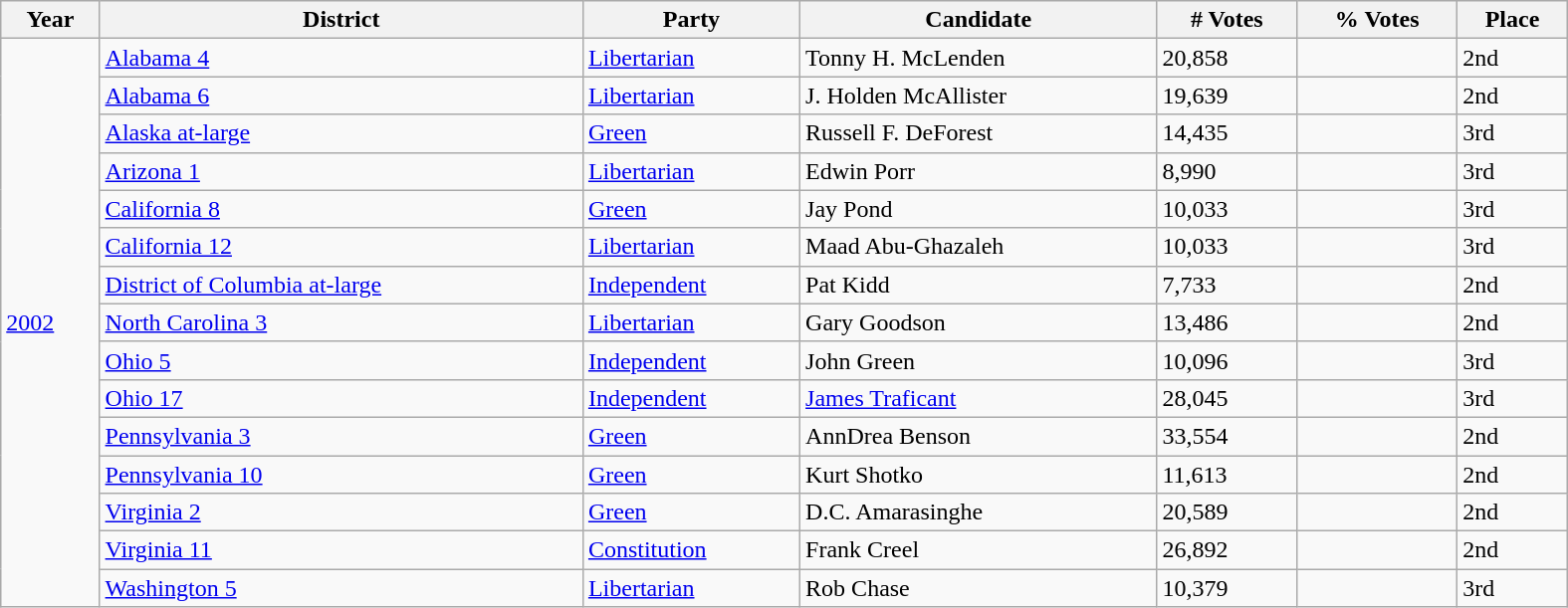<table class="wikitable sortable collapsible collapsed" style="width:1050px">
<tr>
<th>Year</th>
<th>District</th>
<th>Party</th>
<th>Candidate</th>
<th># Votes</th>
<th>% Votes</th>
<th>Place</th>
</tr>
<tr>
<td rowspan="15"><a href='#'>2002</a></td>
<td><a href='#'>Alabama 4</a></td>
<td><a href='#'>Libertarian</a></td>
<td>Tonny H. McLenden</td>
<td>20,858</td>
<td></td>
<td>2nd</td>
</tr>
<tr>
<td><a href='#'>Alabama 6</a></td>
<td><a href='#'>Libertarian</a></td>
<td>J. Holden McAllister</td>
<td>19,639</td>
<td></td>
<td>2nd</td>
</tr>
<tr>
<td><a href='#'>Alaska at-large</a></td>
<td><a href='#'>Green</a></td>
<td>Russell F. DeForest</td>
<td>14,435</td>
<td></td>
<td>3rd</td>
</tr>
<tr>
<td><a href='#'>Arizona 1</a></td>
<td><a href='#'>Libertarian</a></td>
<td>Edwin Porr</td>
<td>8,990</td>
<td></td>
<td>3rd</td>
</tr>
<tr>
<td><a href='#'>California 8</a></td>
<td><a href='#'>Green</a></td>
<td>Jay Pond</td>
<td>10,033</td>
<td></td>
<td>3rd</td>
</tr>
<tr>
<td><a href='#'>California 12</a></td>
<td><a href='#'>Libertarian</a></td>
<td>Maad Abu-Ghazaleh</td>
<td>10,033</td>
<td></td>
<td>3rd</td>
</tr>
<tr>
<td><a href='#'>District of Columbia at-large</a></td>
<td><a href='#'>Independent</a></td>
<td>Pat Kidd</td>
<td>7,733</td>
<td></td>
<td>2nd</td>
</tr>
<tr>
<td><a href='#'>North Carolina 3</a></td>
<td><a href='#'>Libertarian</a></td>
<td>Gary Goodson</td>
<td>13,486</td>
<td></td>
<td>2nd</td>
</tr>
<tr>
<td><a href='#'>Ohio 5</a></td>
<td><a href='#'>Independent</a></td>
<td>John Green</td>
<td>10,096</td>
<td></td>
<td>3rd</td>
</tr>
<tr>
<td><a href='#'>Ohio 17</a></td>
<td><a href='#'>Independent</a></td>
<td><a href='#'>James Traficant</a></td>
<td>28,045</td>
<td></td>
<td>3rd</td>
</tr>
<tr>
<td><a href='#'>Pennsylvania 3</a></td>
<td><a href='#'>Green</a></td>
<td>AnnDrea Benson</td>
<td>33,554</td>
<td></td>
<td>2nd</td>
</tr>
<tr>
<td><a href='#'>Pennsylvania 10</a></td>
<td><a href='#'>Green</a></td>
<td>Kurt Shotko</td>
<td>11,613</td>
<td></td>
<td>2nd</td>
</tr>
<tr>
<td><a href='#'>Virginia 2</a></td>
<td><a href='#'>Green</a></td>
<td>D.C. Amarasinghe</td>
<td>20,589</td>
<td></td>
<td>2nd</td>
</tr>
<tr>
<td><a href='#'>Virginia 11</a></td>
<td><a href='#'>Constitution</a></td>
<td>Frank Creel</td>
<td>26,892</td>
<td></td>
<td>2nd</td>
</tr>
<tr>
<td><a href='#'>Washington 5</a></td>
<td><a href='#'>Libertarian</a></td>
<td>Rob Chase</td>
<td>10,379</td>
<td></td>
<td>3rd</td>
</tr>
</table>
